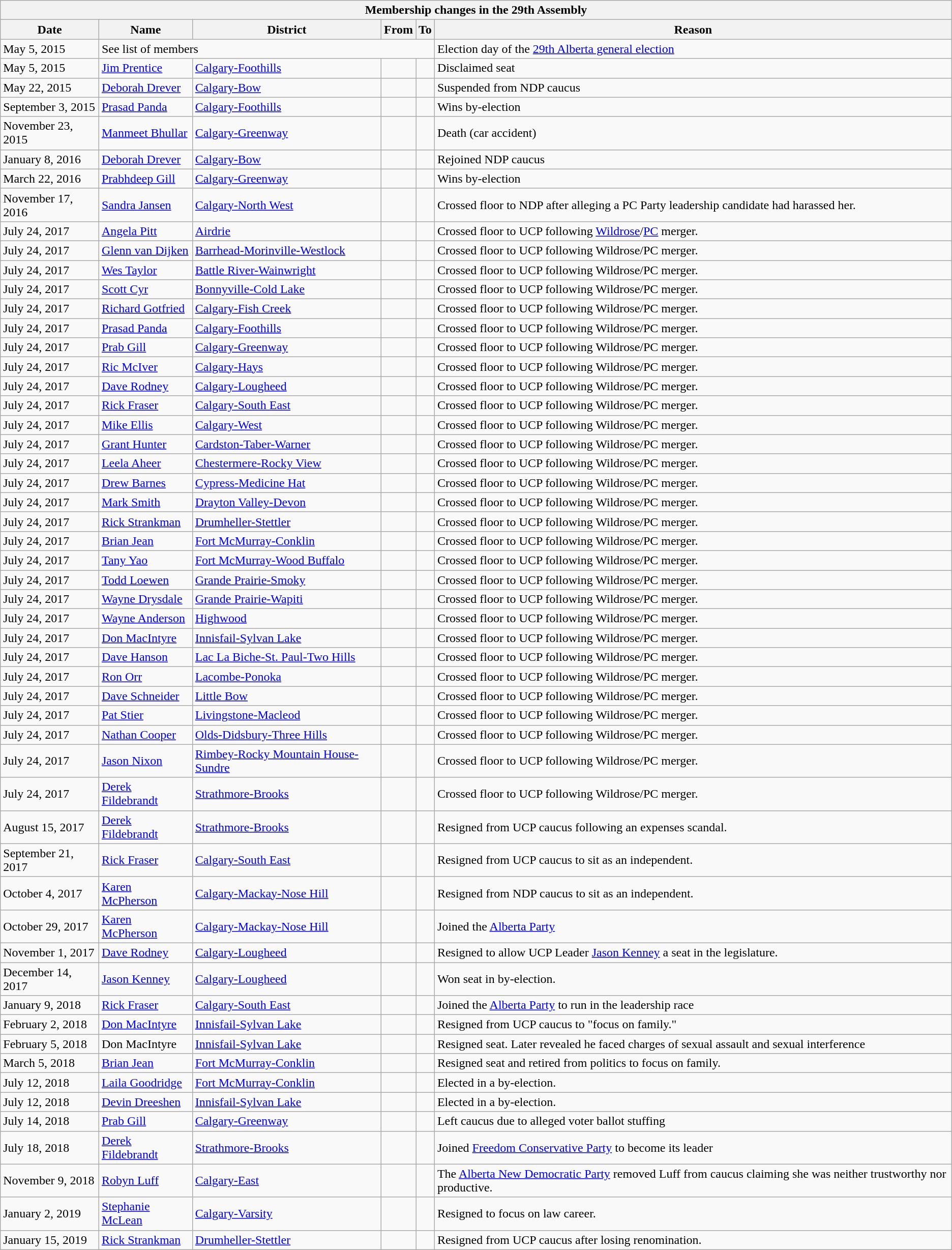<table class="wikitable">
<tr>
<th colspan=6>Membership changes in the 29th Assembly</th>
</tr>
<tr>
<th>Date</th>
<th>Name</th>
<th>District</th>
<th>From</th>
<th>To</th>
<th>Reason</th>
</tr>
<tr>
<td>May 5, 2015</td>
<td colspan=4>See list of members</td>
<td>Election day of the <a href='#'>29th Alberta general election</a></td>
</tr>
<tr>
<td>May 5, 2015</td>
<td><a href='#'>Jim Prentice</a></td>
<td><a href='#'>Calgary-Foothills</a></td>
<td></td>
<td></td>
<td>Disclaimed seat</td>
</tr>
<tr>
<td>May 22, 2015</td>
<td><a href='#'>Deborah Drever</a></td>
<td><a href='#'>Calgary-Bow</a></td>
<td></td>
<td></td>
<td>Suspended from NDP caucus</td>
</tr>
<tr>
<td>September 3, 2015</td>
<td><a href='#'>Prasad Panda</a></td>
<td><a href='#'>Calgary-Foothills</a></td>
<td></td>
<td></td>
<td>Wins by-election</td>
</tr>
<tr>
<td>November 23, 2015</td>
<td><a href='#'>Manmeet Bhullar</a></td>
<td><a href='#'>Calgary-Greenway</a></td>
<td></td>
<td></td>
<td>Death (car accident)</td>
</tr>
<tr>
<td>January 8, 2016</td>
<td><a href='#'>Deborah Drever</a></td>
<td><a href='#'>Calgary-Bow</a></td>
<td></td>
<td></td>
<td>Rejoined NDP caucus</td>
</tr>
<tr>
<td>March 22, 2016</td>
<td><a href='#'>Prabhdeep Gill</a></td>
<td><a href='#'>Calgary-Greenway</a></td>
<td></td>
<td></td>
<td>Wins by-election</td>
</tr>
<tr>
<td>November 17, 2016</td>
<td><a href='#'>Sandra Jansen</a></td>
<td><a href='#'>Calgary-North West</a></td>
<td></td>
<td></td>
<td>Crossed floor to NDP after alleging a PC Party leadership candidate had harassed her.</td>
</tr>
<tr>
<td>July 24, 2017</td>
<td><a href='#'>Angela Pitt</a></td>
<td><a href='#'>Airdrie</a></td>
<td></td>
<td></td>
<td>Crossed floor to UCP following <a href='#'>Wildrose</a>/<a href='#'>PC</a> merger.</td>
</tr>
<tr>
<td>July 24, 2017</td>
<td><a href='#'>Glenn van Dijken</a></td>
<td><a href='#'>Barrhead-Morinville-Westlock</a></td>
<td></td>
<td></td>
<td>Crossed floor to UCP following Wildrose/PC merger.</td>
</tr>
<tr>
<td>July 24, 2017</td>
<td><a href='#'>Wes Taylor</a></td>
<td><a href='#'>Battle River-Wainwright</a></td>
<td></td>
<td></td>
<td>Crossed floor to UCP following Wildrose/PC merger.</td>
</tr>
<tr>
<td>July 24, 2017</td>
<td><a href='#'>Scott Cyr</a></td>
<td><a href='#'>Bonnyville-Cold Lake</a></td>
<td></td>
<td></td>
<td>Crossed floor to UCP following Wildrose/PC merger.</td>
</tr>
<tr>
<td>July 24, 2017</td>
<td><a href='#'>Richard Gotfried</a></td>
<td><a href='#'>Calgary-Fish Creek</a></td>
<td></td>
<td></td>
<td>Crossed floor to UCP following Wildrose/PC merger.</td>
</tr>
<tr>
<td>July 24, 2017</td>
<td><a href='#'>Prasad Panda</a></td>
<td><a href='#'>Calgary-Foothills</a></td>
<td></td>
<td></td>
<td>Crossed floor to UCP following Wildrose/PC merger.</td>
</tr>
<tr>
<td>July 24, 2017</td>
<td><a href='#'>Prab Gill</a></td>
<td><a href='#'>Calgary-Greenway</a></td>
<td></td>
<td></td>
<td>Crossed floor to UCP following Wildrose/PC merger.</td>
</tr>
<tr>
<td>July 24, 2017</td>
<td><a href='#'>Ric McIver</a></td>
<td><a href='#'>Calgary-Hays</a></td>
<td></td>
<td></td>
<td>Crossed floor to UCP following Wildrose/PC merger.</td>
</tr>
<tr>
<td>July 24, 2017</td>
<td><a href='#'>Dave Rodney</a></td>
<td><a href='#'>Calgary-Lougheed</a></td>
<td></td>
<td></td>
<td>Crossed floor to UCP following Wildrose/PC merger.</td>
</tr>
<tr>
<td>July 24, 2017</td>
<td><a href='#'>Rick Fraser</a></td>
<td><a href='#'>Calgary-South East</a></td>
<td></td>
<td></td>
<td>Crossed floor to UCP following Wildrose/PC merger.</td>
</tr>
<tr>
<td>July 24, 2017</td>
<td><a href='#'>Mike Ellis</a></td>
<td><a href='#'>Calgary-West</a></td>
<td></td>
<td></td>
<td>Crossed floor to UCP following Wildrose/PC merger.</td>
</tr>
<tr>
<td>July 24, 2017</td>
<td><a href='#'>Grant Hunter</a></td>
<td><a href='#'>Cardston-Taber-Warner</a></td>
<td></td>
<td></td>
<td>Crossed floor to UCP following Wildrose/PC merger.</td>
</tr>
<tr>
<td>July 24, 2017</td>
<td><a href='#'>Leela Aheer</a></td>
<td><a href='#'>Chestermere-Rocky View</a></td>
<td></td>
<td></td>
<td>Crossed floor to UCP following Wildrose/PC merger.</td>
</tr>
<tr>
<td>July 24, 2017</td>
<td><a href='#'>Drew Barnes</a></td>
<td><a href='#'>Cypress-Medicine Hat</a></td>
<td></td>
<td></td>
<td>Crossed floor to UCP following Wildrose/PC merger.</td>
</tr>
<tr>
<td>July 24, 2017</td>
<td><a href='#'>Mark Smith</a></td>
<td><a href='#'>Drayton Valley-Devon</a></td>
<td></td>
<td></td>
<td>Crossed floor to UCP following Wildrose/PC merger.</td>
</tr>
<tr>
<td>July 24, 2017</td>
<td><a href='#'>Rick Strankman</a></td>
<td><a href='#'>Drumheller-Stettler</a></td>
<td></td>
<td></td>
<td>Crossed floor to UCP following Wildrose/PC merger.</td>
</tr>
<tr>
<td>July 24, 2017</td>
<td><a href='#'>Brian Jean</a></td>
<td><a href='#'>Fort McMurray-Conklin</a></td>
<td></td>
<td></td>
<td>Crossed floor to UCP following Wildrose/PC merger.</td>
</tr>
<tr>
<td>July 24, 2017</td>
<td><a href='#'>Tany Yao</a></td>
<td><a href='#'>Fort McMurray-Wood Buffalo</a></td>
<td></td>
<td></td>
<td>Crossed floor to UCP following Wildrose/PC merger.</td>
</tr>
<tr>
<td>July 24, 2017</td>
<td><a href='#'>Todd Loewen</a></td>
<td><a href='#'>Grande Prairie-Smoky</a></td>
<td></td>
<td></td>
<td>Crossed floor to UCP following Wildrose/PC merger.</td>
</tr>
<tr>
<td>July 24, 2017</td>
<td><a href='#'>Wayne Drysdale</a></td>
<td><a href='#'>Grande Prairie-Wapiti</a></td>
<td></td>
<td></td>
<td>Crossed floor to UCP following Wildrose/PC merger.</td>
</tr>
<tr>
<td>July 24, 2017</td>
<td><a href='#'>Wayne Anderson</a></td>
<td><a href='#'>Highwood</a></td>
<td></td>
<td></td>
<td>Crossed floor to UCP following Wildrose/PC merger.</td>
</tr>
<tr>
<td>July 24, 2017</td>
<td><a href='#'>Don MacIntyre</a></td>
<td><a href='#'>Innisfail-Sylvan Lake</a></td>
<td></td>
<td></td>
<td>Crossed floor to UCP following Wildrose/PC merger.</td>
</tr>
<tr>
<td>July 24, 2017</td>
<td><a href='#'>Dave Hanson</a></td>
<td><a href='#'>Lac La Biche-St. Paul-Two Hills</a></td>
<td></td>
<td></td>
<td>Crossed floor to UCP following Wildrose/PC merger.</td>
</tr>
<tr>
<td>July 24, 2017</td>
<td><a href='#'>Ron Orr</a></td>
<td><a href='#'>Lacombe-Ponoka</a></td>
<td></td>
<td></td>
<td>Crossed floor to UCP following Wildrose/PC merger.</td>
</tr>
<tr>
<td>July 24, 2017</td>
<td><a href='#'>Dave Schneider</a></td>
<td><a href='#'>Little Bow</a></td>
<td></td>
<td></td>
<td>Crossed floor to UCP following Wildrose/PC merger.</td>
</tr>
<tr>
<td>July 24, 2017</td>
<td><a href='#'>Pat Stier</a></td>
<td><a href='#'>Livingstone-Macleod</a></td>
<td></td>
<td></td>
<td>Crossed floor to UCP following Wildrose/PC merger.</td>
</tr>
<tr>
<td>July 24, 2017</td>
<td><a href='#'>Nathan Cooper</a></td>
<td><a href='#'>Olds-Didsbury-Three Hills</a></td>
<td></td>
<td></td>
<td>Crossed floor to UCP following Wildrose/PC merger.</td>
</tr>
<tr>
<td>July 24, 2017</td>
<td><a href='#'>Jason Nixon</a></td>
<td><a href='#'>Rimbey-Rocky Mountain House-Sundre</a></td>
<td></td>
<td></td>
<td>Crossed floor to UCP following Wildrose/PC merger.</td>
</tr>
<tr>
<td>July 24, 2017</td>
<td><a href='#'>Derek Fildebrandt</a></td>
<td><a href='#'>Strathmore-Brooks</a></td>
<td></td>
<td></td>
<td>Crossed floor to UCP following Wildrose/PC merger.</td>
</tr>
<tr>
<td>August 15, 2017</td>
<td><a href='#'>Derek Fildebrandt</a></td>
<td><a href='#'>Strathmore-Brooks</a></td>
<td></td>
<td></td>
<td>Resigned from UCP caucus following an expenses scandal.</td>
</tr>
<tr>
<td>September 21, 2017</td>
<td><a href='#'>Rick Fraser</a></td>
<td><a href='#'>Calgary-South East</a></td>
<td></td>
<td></td>
<td>Resigned from UCP caucus to sit as an independent.</td>
</tr>
<tr>
<td>October 4, 2017</td>
<td><a href='#'>Karen McPherson</a></td>
<td><a href='#'>Calgary-Mackay-Nose Hill</a></td>
<td></td>
<td></td>
<td>Resigned from NDP caucus to sit as an independent.</td>
</tr>
<tr>
<td>October 29, 2017</td>
<td><a href='#'>Karen McPherson</a></td>
<td><a href='#'>Calgary-Mackay-Nose Hill</a></td>
<td></td>
<td></td>
<td>Joined the <a href='#'>Alberta Party</a></td>
</tr>
<tr>
<td>November 1, 2017</td>
<td><a href='#'>Dave Rodney</a></td>
<td><a href='#'>Calgary-Lougheed</a></td>
<td></td>
<td></td>
<td>Resigned to allow UCP Leader <a href='#'>Jason Kenney</a> a seat in the legislature.</td>
</tr>
<tr>
<td>December 14, 2017</td>
<td><a href='#'>Jason Kenney</a></td>
<td><a href='#'>Calgary-Lougheed</a></td>
<td></td>
<td></td>
<td>Won seat in by-election.</td>
</tr>
<tr>
<td>January 9, 2018</td>
<td><a href='#'>Rick Fraser</a></td>
<td><a href='#'>Calgary-South East</a></td>
<td></td>
<td></td>
<td>Joined the <a href='#'>Alberta Party</a> to run in the leadership race </td>
</tr>
<tr>
<td>February 2, 2018</td>
<td><a href='#'>Don MacIntyre</a></td>
<td><a href='#'>Innisfail-Sylvan Lake</a></td>
<td></td>
<td></td>
<td>Resigned from UCP caucus to "focus on family."</td>
</tr>
<tr>
<td>February 5, 2018</td>
<td>Don MacIntyre</td>
<td><a href='#'>Innisfail-Sylvan Lake</a></td>
<td></td>
<td></td>
<td>Resigned seat. Later revealed he faced charges of sexual assault and sexual interference </td>
</tr>
<tr>
<td>March 5, 2018</td>
<td><a href='#'>Brian Jean</a></td>
<td><a href='#'>Fort McMurray-Conklin</a></td>
<td></td>
<td></td>
<td>Resigned seat and retired from politics to focus on family.</td>
</tr>
<tr>
<td>July 12, 2018</td>
<td><a href='#'>Laila Goodridge</a></td>
<td><a href='#'>Fort McMurray-Conklin</a></td>
<td></td>
<td></td>
<td>Elected in a by-election.</td>
</tr>
<tr>
<td>July 12, 2018</td>
<td><a href='#'>Devin Dreeshen</a></td>
<td><a href='#'>Innisfail-Sylvan Lake</a></td>
<td></td>
<td></td>
<td>Elected in a by-election.</td>
</tr>
<tr>
<td>July 14, 2018</td>
<td><a href='#'>Prab Gill</a></td>
<td><a href='#'>Calgary-Greenway</a></td>
<td></td>
<td></td>
<td>Left caucus due to alleged voter ballot stuffing </td>
</tr>
<tr>
<td>July 18, 2018</td>
<td><a href='#'>Derek Fildebrandt</a></td>
<td><a href='#'>Strathmore-Brooks</a></td>
<td></td>
<td></td>
<td>Joined <a href='#'>Freedom Conservative Party</a> to become its leader</td>
</tr>
<tr>
<td>November 9, 2018</td>
<td><a href='#'>Robyn Luff</a></td>
<td><a href='#'>Calgary-East</a></td>
<td></td>
<td></td>
<td>The <a href='#'>Alberta New Democratic Party</a> removed Luff from caucus claiming she was neither trustworthy nor productive.</td>
</tr>
<tr>
<td>January 2, 2019</td>
<td><a href='#'>Stephanie McLean</a></td>
<td><a href='#'>Calgary-Varsity</a></td>
<td></td>
<td></td>
<td>Resigned to focus on law career.</td>
</tr>
<tr>
<td>January 15, 2019</td>
<td><a href='#'>Rick Strankman</a></td>
<td><a href='#'>Drumheller-Stettler</a></td>
<td></td>
<td></td>
<td>Resigned from UCP caucus after losing renomination.</td>
</tr>
</table>
